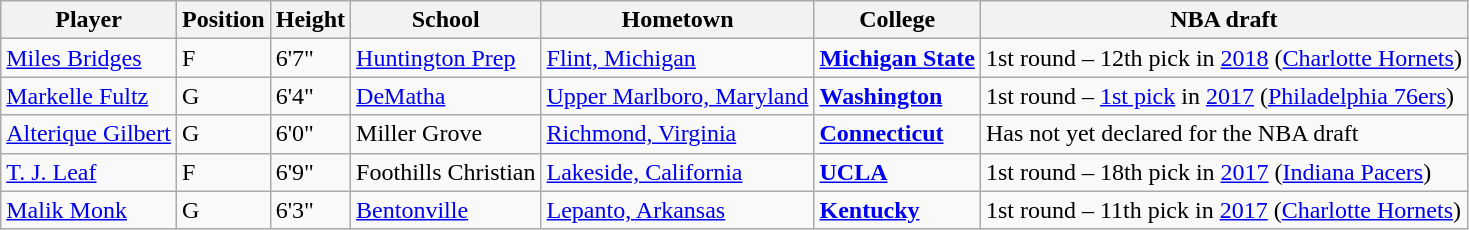<table class="wikitable">
<tr>
<th>Player</th>
<th>Position</th>
<th>Height</th>
<th>School</th>
<th>Hometown</th>
<th>College</th>
<th>NBA draft</th>
</tr>
<tr>
<td><a href='#'>Miles Bridges</a></td>
<td>F</td>
<td>6'7"</td>
<td><a href='#'>Huntington Prep</a></td>
<td><a href='#'>Flint, Michigan</a></td>
<td><strong><a href='#'>Michigan State</a></strong></td>
<td>1st round – 12th pick in <a href='#'>2018</a> (<a href='#'>Charlotte Hornets</a>)</td>
</tr>
<tr>
<td><a href='#'>Markelle Fultz</a></td>
<td>G</td>
<td>6'4"</td>
<td><a href='#'>DeMatha</a></td>
<td><a href='#'>Upper Marlboro, Maryland</a></td>
<td><strong><a href='#'>Washington</a></strong></td>
<td>1st round – <a href='#'>1st pick</a> in <a href='#'>2017</a> (<a href='#'>Philadelphia 76ers</a>)</td>
</tr>
<tr>
<td><a href='#'>Alterique Gilbert</a></td>
<td>G</td>
<td>6'0"</td>
<td>Miller Grove</td>
<td><a href='#'>Richmond, Virginia</a></td>
<td><strong><a href='#'>Connecticut</a></strong></td>
<td>Has not yet declared for the NBA draft</td>
</tr>
<tr>
<td><a href='#'>T. J. Leaf</a></td>
<td>F</td>
<td>6'9"</td>
<td>Foothills Christian</td>
<td><a href='#'>Lakeside, California</a></td>
<td><strong><a href='#'>UCLA</a></strong></td>
<td>1st round – 18th pick in <a href='#'>2017</a> (<a href='#'>Indiana Pacers</a>)</td>
</tr>
<tr>
<td><a href='#'>Malik Monk</a></td>
<td>G</td>
<td>6'3"</td>
<td><a href='#'>Bentonville</a></td>
<td><a href='#'>Lepanto, Arkansas</a></td>
<td><strong><a href='#'>Kentucky</a></strong></td>
<td>1st round – 11th pick in <a href='#'>2017</a> (<a href='#'>Charlotte Hornets</a>)</td>
</tr>
</table>
